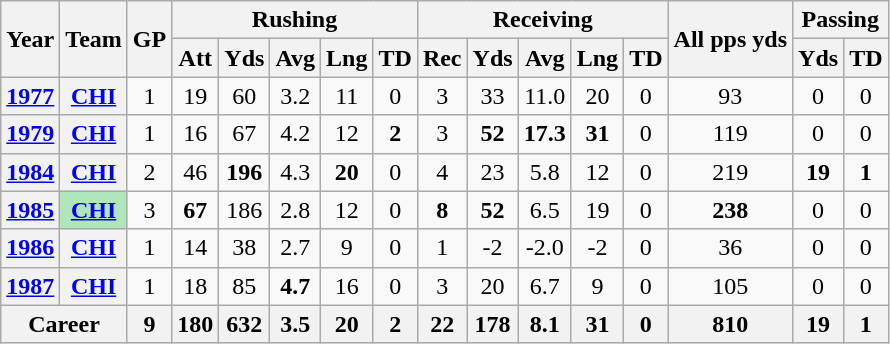<table class=wikitable style="text-align:center;">
<tr>
<th rowspan="2">Year</th>
<th rowspan="2">Team</th>
<th rowspan="2">GP</th>
<th colspan="5">Rushing</th>
<th colspan="5">Receiving</th>
<th rowspan="2">All pps yds</th>
<th colspan="2">Passing</th>
</tr>
<tr>
<th>Att</th>
<th>Yds</th>
<th>Avg</th>
<th>Lng</th>
<th>TD</th>
<th>Rec</th>
<th>Yds</th>
<th>Avg</th>
<th>Lng</th>
<th>TD</th>
<th>Yds</th>
<th>TD</th>
</tr>
<tr>
<th><a href='#'>1977</a></th>
<th><a href='#'>CHI</a></th>
<td>1</td>
<td>19</td>
<td>60</td>
<td>3.2</td>
<td>11</td>
<td>0</td>
<td>3</td>
<td>33</td>
<td>11.0</td>
<td>20</td>
<td>0</td>
<td>93</td>
<td>0</td>
<td>0</td>
</tr>
<tr>
<th><a href='#'>1979</a></th>
<th><a href='#'>CHI</a></th>
<td>1</td>
<td>16</td>
<td>67</td>
<td>4.2</td>
<td>12</td>
<td><strong>2</strong></td>
<td>3</td>
<td><strong>52</strong></td>
<td><strong>17.3</strong></td>
<td><strong>31</strong></td>
<td>0</td>
<td>119</td>
<td>0</td>
<td>0</td>
</tr>
<tr>
<th><a href='#'>1984</a></th>
<th><a href='#'>CHI</a></th>
<td>2</td>
<td>46</td>
<td><strong>196</strong></td>
<td>4.3</td>
<td><strong>20</strong></td>
<td>0</td>
<td>4</td>
<td>23</td>
<td>5.8</td>
<td>12</td>
<td>0</td>
<td>219</td>
<td><strong>19</strong></td>
<td><strong>1</strong></td>
</tr>
<tr>
<th><a href='#'>1985</a></th>
<th style="background:#afe6ba;"><a href='#'>CHI</a></th>
<td>3</td>
<td><strong>67</strong></td>
<td>186</td>
<td>2.8</td>
<td>12</td>
<td>0</td>
<td><strong>8</strong></td>
<td><strong>52</strong></td>
<td>6.5</td>
<td>19</td>
<td>0</td>
<td><strong>238</strong></td>
<td>0</td>
<td>0</td>
</tr>
<tr>
<th><a href='#'>1986</a></th>
<th><a href='#'>CHI</a></th>
<td>1</td>
<td>14</td>
<td>38</td>
<td>2.7</td>
<td>9</td>
<td>0</td>
<td>1</td>
<td>-2</td>
<td>-2.0</td>
<td>-2</td>
<td>0</td>
<td>36</td>
<td>0</td>
<td>0</td>
</tr>
<tr>
<th><a href='#'>1987</a></th>
<th><a href='#'>CHI</a></th>
<td>1</td>
<td>18</td>
<td>85</td>
<td><strong>4.7</strong></td>
<td>16</td>
<td>0</td>
<td>3</td>
<td>20</td>
<td>6.7</td>
<td>9</td>
<td>0</td>
<td>105</td>
<td>0</td>
<td>0</td>
</tr>
<tr>
<th colspan="2">Career</th>
<th>9</th>
<th>180</th>
<th>632</th>
<th>3.5</th>
<th>20</th>
<th>2</th>
<th>22</th>
<th>178</th>
<th>8.1</th>
<th>31</th>
<th>0</th>
<th>810</th>
<th>19</th>
<th>1</th>
</tr>
</table>
